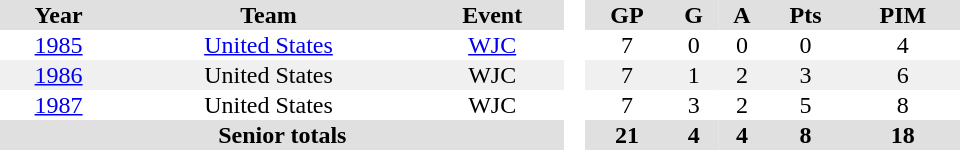<table border="0" cellpadding="1" cellspacing="0" style="text-align:center; width:40em">
<tr ALIGN="center" bgcolor="#e0e0e0">
<th>Year</th>
<th>Team</th>
<th>Event</th>
<th rowspan="99" bgcolor="#ffffff"> </th>
<th>GP</th>
<th>G</th>
<th>A</th>
<th>Pts</th>
<th>PIM</th>
</tr>
<tr>
<td><a href='#'>1985</a></td>
<td><a href='#'>United States</a></td>
<td><a href='#'>WJC</a></td>
<td>7</td>
<td>0</td>
<td>0</td>
<td>0</td>
<td>4</td>
</tr>
<tr bgcolor=f0f0f0>
<td><a href='#'>1986</a></td>
<td>United States</td>
<td>WJC</td>
<td>7</td>
<td>1</td>
<td>2</td>
<td>3</td>
<td>6</td>
</tr>
<tr>
<td><a href='#'>1987</a></td>
<td>United States</td>
<td>WJC</td>
<td>7</td>
<td>3</td>
<td>2</td>
<td>5</td>
<td>8</td>
</tr>
<tr bgcolor="#e0e0e0">
<th colspan="3">Senior totals</th>
<th>21</th>
<th>4</th>
<th>4</th>
<th>8</th>
<th>18</th>
</tr>
</table>
